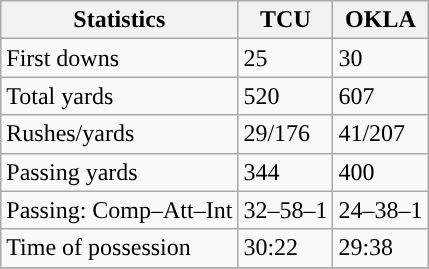<table class="wikitable" style="float: left;">
<tr>
<th>Statistics</th>
<th>TCU</th>
<th>OKLA</th>
</tr>
<tr>
<td>First downs</td>
<td>25</td>
<td>30</td>
</tr>
<tr>
<td>Total yards</td>
<td>520</td>
<td>607</td>
</tr>
<tr>
<td>Rushes/yards</td>
<td>29/176</td>
<td>41/207</td>
</tr>
<tr>
<td>Passing yards</td>
<td>344</td>
<td>400</td>
</tr>
<tr>
<td>Passing: Comp–Att–Int</td>
<td>32–58–1</td>
<td>24–38–1</td>
</tr>
<tr>
<td>Time of possession</td>
<td>30:22</td>
<td>29:38</td>
</tr>
<tr>
</tr>
</table>
